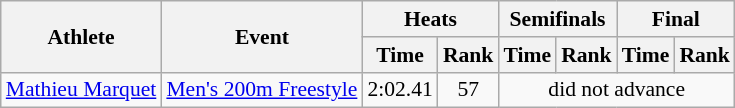<table class=wikitable style="font-size:90%">
<tr>
<th rowspan="2">Athlete</th>
<th rowspan="2">Event</th>
<th colspan="2">Heats</th>
<th colspan="2">Semifinals</th>
<th colspan="2">Final</th>
</tr>
<tr>
<th>Time</th>
<th>Rank</th>
<th>Time</th>
<th>Rank</th>
<th>Time</th>
<th>Rank</th>
</tr>
<tr>
<td rowspan="1"><a href='#'>Mathieu Marquet</a></td>
<td><a href='#'>Men's 200m Freestyle</a></td>
<td align=center>2:02.41</td>
<td align=center>57</td>
<td align=center colspan=4>did not advance</td>
</tr>
</table>
